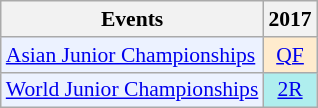<table style='font-size: 90%; text-align:center;' class='wikitable'>
<tr>
<th>Events</th>
<th>2017</th>
</tr>
<tr>
<td bgcolor="#ECF2FF"; align="left"><a href='#'>Asian Junior Championships</a></td>
<td bgcolor=FFEBCD><a href='#'>QF</a></td>
</tr>
<tr>
<td bgcolor="#ECF2FF"; align="left"><a href='#'>World Junior Championships</a></td>
<td bgcolor=AFEEEE><a href='#'>2R</a></td>
</tr>
</table>
